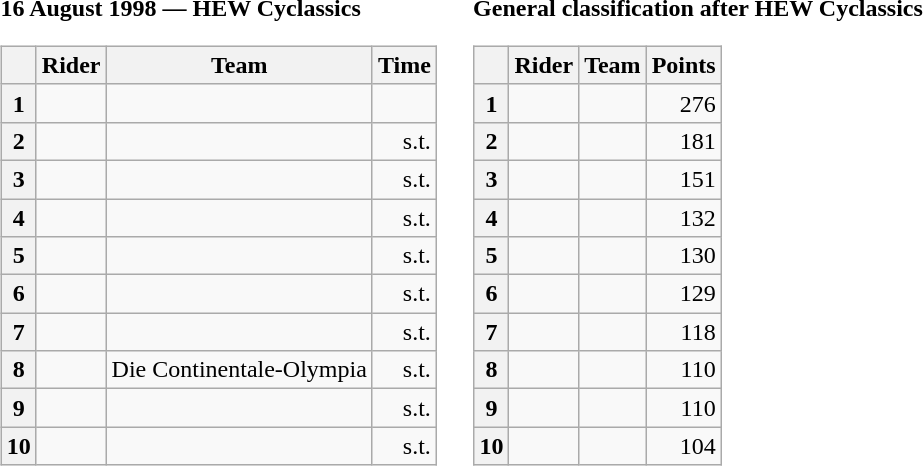<table>
<tr>
<td><strong>16 August 1998 — HEW Cyclassics </strong><br><table class="wikitable">
<tr>
<th></th>
<th>Rider</th>
<th>Team</th>
<th>Time</th>
</tr>
<tr>
<th>1</th>
<td></td>
<td></td>
<td align="right"></td>
</tr>
<tr>
<th>2</th>
<td> </td>
<td></td>
<td align="right">s.t.</td>
</tr>
<tr>
<th>3</th>
<td></td>
<td></td>
<td align="right">s.t.</td>
</tr>
<tr>
<th>4</th>
<td></td>
<td></td>
<td align="right">s.t.</td>
</tr>
<tr>
<th>5</th>
<td></td>
<td></td>
<td align="right">s.t.</td>
</tr>
<tr>
<th>6</th>
<td></td>
<td></td>
<td align="right">s.t.</td>
</tr>
<tr>
<th>7</th>
<td></td>
<td></td>
<td align="right">s.t.</td>
</tr>
<tr>
<th>8</th>
<td></td>
<td>Die Continentale-Olympia</td>
<td align="right">s.t.</td>
</tr>
<tr>
<th>9</th>
<td></td>
<td></td>
<td align="right">s.t.</td>
</tr>
<tr>
<th>10</th>
<td></td>
<td></td>
<td align="right">s.t.</td>
</tr>
</table>
</td>
<td></td>
<td><strong>General classification after HEW Cyclassics</strong><br><table class="wikitable">
<tr>
<th></th>
<th>Rider</th>
<th>Team</th>
<th>Points</th>
</tr>
<tr>
<th>1</th>
<td> </td>
<td></td>
<td align="right">276</td>
</tr>
<tr>
<th>2</th>
<td></td>
<td></td>
<td align="right">181</td>
</tr>
<tr>
<th>3</th>
<td></td>
<td></td>
<td align="right">151</td>
</tr>
<tr>
<th>4</th>
<td></td>
<td></td>
<td align="right">132</td>
</tr>
<tr>
<th>5</th>
<td></td>
<td></td>
<td align="right">130</td>
</tr>
<tr>
<th>6</th>
<td></td>
<td></td>
<td align="right">129</td>
</tr>
<tr>
<th>7</th>
<td></td>
<td></td>
<td align="right">118</td>
</tr>
<tr>
<th>8</th>
<td></td>
<td></td>
<td align="right">110</td>
</tr>
<tr>
<th>9</th>
<td></td>
<td></td>
<td align="right">110</td>
</tr>
<tr>
<th>10</th>
<td></td>
<td></td>
<td align="right">104</td>
</tr>
</table>
</td>
</tr>
</table>
